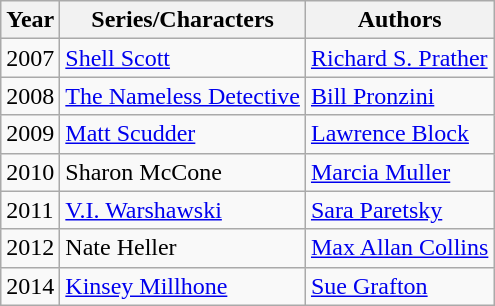<table class="wikitable sortable">
<tr>
<th>Year</th>
<th>Series/Characters</th>
<th>Authors</th>
</tr>
<tr>
<td>2007</td>
<td><a href='#'>Shell Scott</a></td>
<td><a href='#'>Richard S. Prather</a></td>
</tr>
<tr>
<td>2008</td>
<td><a href='#'>The Nameless Detective</a></td>
<td><a href='#'>Bill Pronzini</a></td>
</tr>
<tr>
<td>2009</td>
<td><a href='#'>Matt Scudder</a></td>
<td><a href='#'>Lawrence Block</a></td>
</tr>
<tr>
<td>2010</td>
<td>Sharon McCone</td>
<td><a href='#'>Marcia Muller</a></td>
</tr>
<tr>
<td>2011</td>
<td><a href='#'>V.I. Warshawski</a></td>
<td><a href='#'>Sara Paretsky</a></td>
</tr>
<tr>
<td>2012</td>
<td>Nate Heller</td>
<td><a href='#'>Max Allan Collins</a></td>
</tr>
<tr>
<td>2014</td>
<td><a href='#'>Kinsey Millhone</a></td>
<td><a href='#'>Sue Grafton</a></td>
</tr>
</table>
